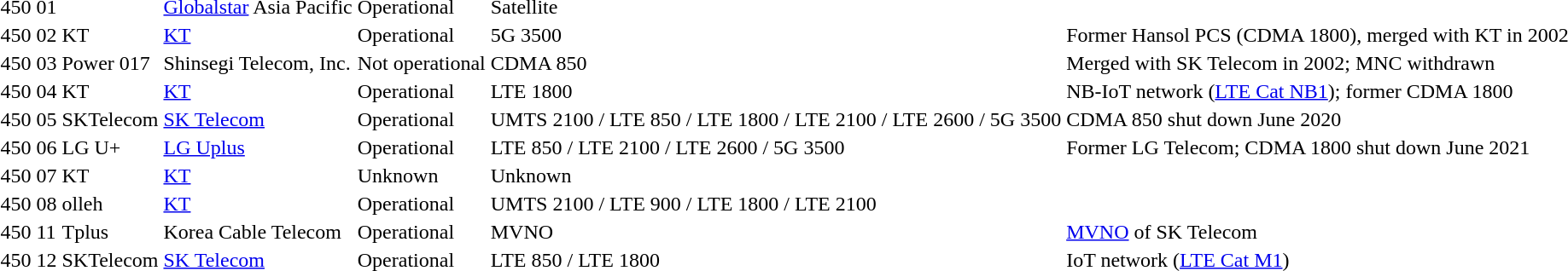<table>
<tr>
<td>450</td>
<td>01</td>
<td></td>
<td><a href='#'>Globalstar</a> Asia Pacific</td>
<td>Operational</td>
<td>Satellite</td>
<td></td>
</tr>
<tr>
<td>450</td>
<td>02</td>
<td>KT</td>
<td><a href='#'>KT</a></td>
<td>Operational</td>
<td>5G 3500</td>
<td>Former Hansol PCS (CDMA 1800), merged with KT in 2002</td>
</tr>
<tr>
<td>450</td>
<td>03</td>
<td>Power 017</td>
<td>Shinsegi Telecom, Inc.</td>
<td>Not operational</td>
<td>CDMA 850</td>
<td>Merged with SK Telecom in 2002; MNC withdrawn</td>
</tr>
<tr>
<td>450</td>
<td>04</td>
<td>KT</td>
<td><a href='#'>KT</a></td>
<td>Operational</td>
<td>LTE 1800</td>
<td>NB-IoT network (<a href='#'>LTE Cat NB1</a>); former CDMA 1800</td>
</tr>
<tr>
<td>450</td>
<td>05</td>
<td>SKTelecom</td>
<td><a href='#'>SK Telecom</a></td>
<td>Operational</td>
<td>UMTS 2100 / LTE 850 / LTE 1800 / LTE 2100 / LTE 2600 / 5G 3500</td>
<td>CDMA 850 shut down June 2020</td>
</tr>
<tr>
<td>450</td>
<td>06</td>
<td>LG U+</td>
<td><a href='#'>LG Uplus</a></td>
<td>Operational</td>
<td>LTE 850 / LTE 2100 / LTE 2600 / 5G 3500</td>
<td>Former LG Telecom; CDMA 1800 shut down June 2021</td>
</tr>
<tr>
<td>450</td>
<td>07</td>
<td>KT</td>
<td><a href='#'>KT</a></td>
<td>Unknown</td>
<td>Unknown</td>
<td></td>
</tr>
<tr>
<td>450</td>
<td>08</td>
<td>olleh</td>
<td><a href='#'>KT</a></td>
<td>Operational</td>
<td>UMTS 2100 / LTE 900 / LTE 1800 / LTE 2100</td>
<td></td>
</tr>
<tr>
<td>450</td>
<td>11</td>
<td>Tplus</td>
<td>Korea Cable Telecom</td>
<td>Operational</td>
<td>MVNO</td>
<td><a href='#'>MVNO</a> of SK Telecom</td>
</tr>
<tr>
<td>450</td>
<td>12</td>
<td>SKTelecom</td>
<td><a href='#'>SK Telecom</a></td>
<td>Operational</td>
<td>LTE 850 / LTE 1800</td>
<td>IoT network (<a href='#'>LTE Cat M1</a>)</td>
</tr>
</table>
